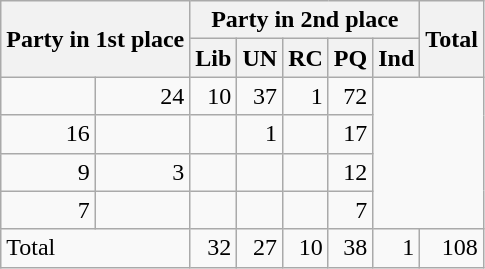<table class="wikitable" style="text-align:right;">
<tr>
<th rowspan="2" colspan="2" style="text-align:left;">Party in 1st place</th>
<th colspan="5">Party in 2nd place</th>
<th rowspan="2">Total</th>
</tr>
<tr>
<th>Lib</th>
<th>UN</th>
<th>RC</th>
<th>PQ</th>
<th>Ind</th>
</tr>
<tr>
<td></td>
<td>24</td>
<td>10</td>
<td>37</td>
<td>1</td>
<td>72</td>
</tr>
<tr>
<td>16</td>
<td></td>
<td></td>
<td>1</td>
<td></td>
<td>17</td>
</tr>
<tr>
<td>9</td>
<td>3</td>
<td></td>
<td></td>
<td></td>
<td>12</td>
</tr>
<tr>
<td>7</td>
<td></td>
<td></td>
<td></td>
<td></td>
<td>7</td>
</tr>
<tr>
<td colspan="2" style="text-align:left;">Total</td>
<td>32</td>
<td>27</td>
<td>10</td>
<td>38</td>
<td>1</td>
<td>108</td>
</tr>
</table>
